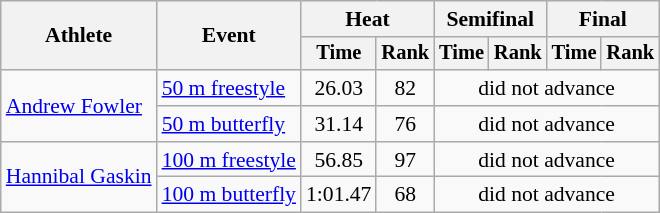<table class=wikitable style="font-size:90%">
<tr>
<th rowspan="2">Athlete</th>
<th rowspan="2">Event</th>
<th colspan="2">Heat</th>
<th colspan="2">Semifinal</th>
<th colspan="2">Final</th>
</tr>
<tr style="font-size:95%">
<th>Time</th>
<th>Rank</th>
<th>Time</th>
<th>Rank</th>
<th>Time</th>
<th>Rank</th>
</tr>
<tr align=center>
<td align=left rowspan=2><a href='#'>Andrew Fowler</a></td>
<td align=left><a href='#'>50 m freestyle</a></td>
<td>26.03</td>
<td>82</td>
<td colspan=4>did not advance</td>
</tr>
<tr align=center>
<td align=left><a href='#'>50 m butterfly</a></td>
<td>31.14</td>
<td>76</td>
<td colspan=4>did not advance</td>
</tr>
<tr align=center>
<td align=left rowspan=2><a href='#'>Hannibal Gaskin</a></td>
<td align=left><a href='#'>100 m freestyle</a></td>
<td>56.85</td>
<td>97</td>
<td colspan=4>did not advance</td>
</tr>
<tr align=center>
<td align=left><a href='#'>100 m butterfly</a></td>
<td>1:01.47</td>
<td>68</td>
<td colspan=4>did not advance</td>
</tr>
</table>
